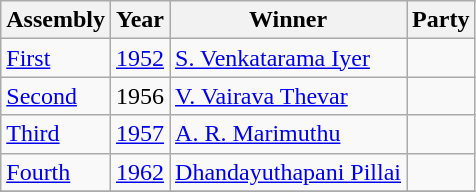<table class="wikitable sortable">
<tr>
<th>Assembly</th>
<th>Year</th>
<th>Winner</th>
<th colspan="2">Party</th>
</tr>
<tr>
<td><a href='#'>First</a></td>
<td><a href='#'>1952</a></td>
<td><a href='#'>S. Venkatarama Iyer</a></td>
<td></td>
</tr>
<tr>
<td><a href='#'>Second</a></td>
<td>1956</td>
<td><a href='#'>V. Vairava Thevar</a></td>
<td></td>
</tr>
<tr>
<td><a href='#'>Third</a></td>
<td><a href='#'>1957</a></td>
<td><a href='#'>A. R. Marimuthu</a></td>
<td></td>
</tr>
<tr>
<td><a href='#'>Fourth</a></td>
<td><a href='#'>1962</a></td>
<td><a href='#'>Dhandayuthapani Pillai</a></td>
<td></td>
</tr>
<tr>
</tr>
</table>
